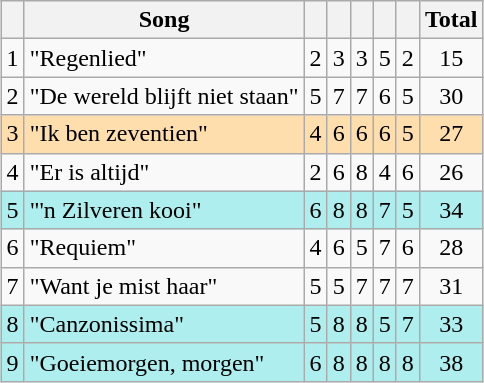<table class="wikitable" style="margin: 1em auto 1em auto; text-align:center">
<tr>
<th></th>
<th>Song</th>
<th></th>
<th></th>
<th></th>
<th></th>
<th></th>
<th>Total</th>
</tr>
<tr>
<td>1</td>
<td style="text-align:left;">"Regenlied"</td>
<td>2</td>
<td>3</td>
<td>3</td>
<td>5</td>
<td>2</td>
<td>15</td>
</tr>
<tr>
<td>2</td>
<td style="text-align:left;">"De wereld blijft niet staan"</td>
<td>5</td>
<td>7</td>
<td>7</td>
<td>6</td>
<td>5</td>
<td>30</td>
</tr>
<tr style="background:navajowhite;">
<td>3</td>
<td style="text-align:left;">"Ik ben zeventien"</td>
<td>4</td>
<td>6</td>
<td>6</td>
<td>6</td>
<td>5</td>
<td>27</td>
</tr>
<tr>
<td>4</td>
<td style="text-align:left;">"Er is altijd"</td>
<td>2</td>
<td>6</td>
<td>8</td>
<td>4</td>
<td>6</td>
<td>26</td>
</tr>
<tr style="background:paleturquoise;">
<td>5</td>
<td style="text-align:left;">"'n Zilveren kooi"</td>
<td>6</td>
<td>8</td>
<td>8</td>
<td>7</td>
<td>5</td>
<td>34</td>
</tr>
<tr>
<td>6</td>
<td style="text-align:left;">"Requiem"</td>
<td>4</td>
<td>6</td>
<td>5</td>
<td>7</td>
<td>6</td>
<td>28</td>
</tr>
<tr>
<td>7</td>
<td style="text-align:left;">"Want je mist haar"</td>
<td>5</td>
<td>5</td>
<td>7</td>
<td>7</td>
<td>7</td>
<td>31</td>
</tr>
<tr style="background:paleturquoise;">
<td>8</td>
<td style="text-align:left;">"Canzonissima"</td>
<td>5</td>
<td>8</td>
<td>8</td>
<td>5</td>
<td>7</td>
<td>33</td>
</tr>
<tr style="background:paleturquoise;">
<td>9</td>
<td style="text-align:left;">"Goeiemorgen, morgen"</td>
<td>6</td>
<td>8</td>
<td>8</td>
<td>8</td>
<td>8</td>
<td>38</td>
</tr>
</table>
